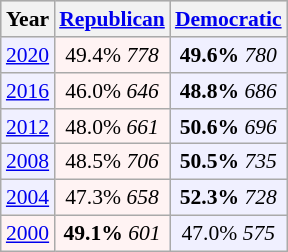<table class="wikitable"  style="float:right; font-size:90%;">
<tr style="background:lightgrey;">
<th>Year</th>
<th><a href='#'>Republican</a></th>
<th><a href='#'>Democratic</a></th>
</tr>
<tr>
<td style="text-align:center; background:#f0f0ff;"><a href='#'>2020</a></td>
<td style="text-align:center; background:#fff3f3;">49.4% <em>778</em></td>
<td style="text-align:center; background:#f0f0ff;"><strong>49.6%</strong> <em>780</em></td>
</tr>
<tr>
<td style="text-align:center; background:#f0f0ff;"><a href='#'>2016</a></td>
<td style="text-align:center; background:#fff3f3;">46.0% <em>646</em></td>
<td style="text-align:center; background:#f0f0ff;"><strong>48.8%</strong> <em>686</em></td>
</tr>
<tr>
<td style="text-align:center; background:#f0f0ff;"><a href='#'>2012</a></td>
<td style="text-align:center; background:#fff3f3;">48.0% <em>661</em></td>
<td style="text-align:center; background:#f0f0ff;"><strong>50.6%</strong> <em>696</em></td>
</tr>
<tr>
<td style="text-align:center; background:#f0f0ff;"><a href='#'>2008</a></td>
<td style="text-align:center; background:#fff3f3;">48.5% <em>706</em></td>
<td style="text-align:center; background:#f0f0ff;"><strong>50.5%</strong> <em>735</em></td>
</tr>
<tr>
<td style="text-align:center; background:#f0f0ff;"><a href='#'>2004</a></td>
<td style="text-align:center; background:#fff3f3;">47.3% <em>658</em></td>
<td style="text-align:center; background:#f0f0ff;"><strong>52.3%</strong> <em>728</em></td>
</tr>
<tr>
<td style="text-align:center; background:#fff3f3;"><a href='#'>2000</a></td>
<td style="text-align:center; background:#fff3f3;"><strong>49.1%</strong> <em>601</em></td>
<td style="text-align:center; background:#f0f0ff;">47.0% <em>575</em></td>
</tr>
</table>
